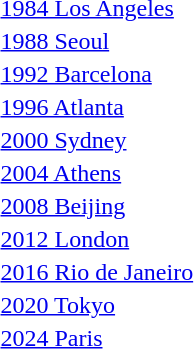<table>
<tr>
<td><a href='#'>1984 Los Angeles</a><br></td>
<td></td>
<td></td>
<td></td>
</tr>
<tr>
<td><a href='#'>1988 Seoul</a><br></td>
<td></td>
<td></td>
<td></td>
</tr>
<tr>
<td><a href='#'>1992 Barcelona</a><br></td>
<td></td>
<td></td>
<td></td>
</tr>
<tr>
<td><a href='#'>1996 Atlanta</a><br></td>
<td></td>
<td></td>
<td></td>
</tr>
<tr>
<td><a href='#'>2000 Sydney</a><br></td>
<td></td>
<td></td>
<td></td>
</tr>
<tr>
<td><a href='#'>2004 Athens</a><br></td>
<td></td>
<td></td>
<td></td>
</tr>
<tr>
<td><a href='#'>2008 Beijing</a><br></td>
<td></td>
<td></td>
<td></td>
</tr>
<tr>
<td><a href='#'>2012 London</a><br></td>
<td></td>
<td></td>
<td></td>
</tr>
<tr>
<td><a href='#'>2016 Rio de Janeiro</a><br></td>
<td></td>
<td></td>
<td></td>
</tr>
<tr>
<td><a href='#'>2020 Tokyo</a><br></td>
<td></td>
<td></td>
<td></td>
</tr>
<tr>
<td><a href='#'>2024 Paris</a> <br></td>
<td></td>
<td></td>
<td></td>
</tr>
</table>
